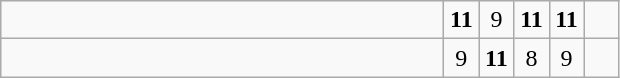<table class="wikitable">
<tr>
<td style="width:18em"><strong></strong></td>
<td align=center style="width:1em"><strong>11</strong></td>
<td align=center style="width:1em">9</td>
<td align=center style="width:1em"><strong>11</strong></td>
<td align=center style="width:1em"><strong>11</strong></td>
<td align=center style="width:1em"></td>
</tr>
<tr>
<td style="width:18em"></td>
<td align=center style="width:1em">9</td>
<td align=center style="width:1em"><strong>11</strong></td>
<td align=center style="width:1em">8</td>
<td align=center style="width:1em">9</td>
<td align=center style="width:1em"></td>
</tr>
</table>
